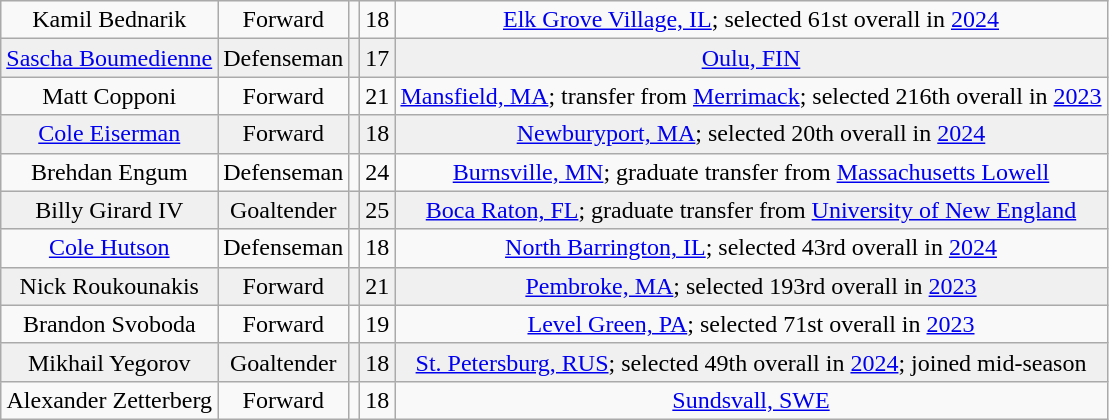<table class="wikitable">
<tr align="center" bgcolor="">
<td>Kamil Bednarik</td>
<td>Forward</td>
<td></td>
<td>18</td>
<td><a href='#'>Elk Grove Village, IL</a>; selected 61st overall in <a href='#'>2024</a></td>
</tr>
<tr align="center" bgcolor="f0f0f0">
<td><a href='#'>Sascha Boumedienne</a></td>
<td>Defenseman</td>
<td></td>
<td>17</td>
<td><a href='#'>Oulu, FIN</a></td>
</tr>
<tr align="center" bgcolor="">
<td>Matt Copponi</td>
<td>Forward</td>
<td></td>
<td>21</td>
<td><a href='#'>Mansfield, MA</a>; transfer from <a href='#'>Merrimack</a>; selected 216th overall in <a href='#'>2023</a></td>
</tr>
<tr align="center" bgcolor="f0f0f0">
<td><a href='#'>Cole Eiserman</a></td>
<td>Forward</td>
<td></td>
<td>18</td>
<td><a href='#'>Newburyport, MA</a>; selected 20th overall in <a href='#'>2024</a></td>
</tr>
<tr align="center" bgcolor="">
<td>Brehdan Engum</td>
<td>Defenseman</td>
<td></td>
<td>24</td>
<td><a href='#'>Burnsville, MN</a>; graduate transfer from <a href='#'>Massachusetts Lowell</a></td>
</tr>
<tr align="center" bgcolor="f0f0f0">
<td>Billy Girard IV</td>
<td>Goaltender</td>
<td></td>
<td>25</td>
<td><a href='#'>Boca Raton, FL</a>; graduate transfer from <a href='#'>University of New England</a></td>
</tr>
<tr align="center" bgcolor="">
<td><a href='#'>Cole Hutson</a></td>
<td>Defenseman</td>
<td></td>
<td>18</td>
<td><a href='#'>North Barrington, IL</a>; selected 43rd overall in <a href='#'>2024</a></td>
</tr>
<tr align="center" bgcolor="f0f0f0">
<td>Nick Roukounakis</td>
<td>Forward</td>
<td></td>
<td>21</td>
<td><a href='#'>Pembroke, MA</a>; selected 193rd overall in <a href='#'>2023</a></td>
</tr>
<tr align="center" bgcolor="">
<td>Brandon Svoboda</td>
<td>Forward</td>
<td></td>
<td>19</td>
<td><a href='#'>Level Green, PA</a>; selected 71st overall in <a href='#'>2023</a></td>
</tr>
<tr align="center" bgcolor="f0f0f0">
<td>Mikhail Yegorov</td>
<td>Goaltender</td>
<td></td>
<td>18</td>
<td><a href='#'>St. Petersburg, RUS</a>; selected 49th overall in <a href='#'>2024</a>; joined mid-season</td>
</tr>
<tr align="center" bgcolor="">
<td>Alexander Zetterberg</td>
<td>Forward</td>
<td></td>
<td>18</td>
<td><a href='#'>Sundsvall, SWE</a></td>
</tr>
</table>
